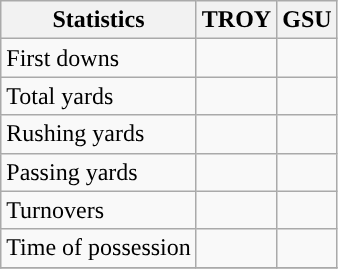<table class="wikitable" style="float: left;">
<tr>
<th>Statistics</th>
<th>TROY</th>
<th>GSU</th>
</tr>
<tr>
<td>First downs</td>
<td></td>
<td></td>
</tr>
<tr>
<td>Total yards</td>
<td></td>
<td></td>
</tr>
<tr>
<td>Rushing yards</td>
<td></td>
<td></td>
</tr>
<tr>
<td>Passing yards</td>
<td></td>
<td></td>
</tr>
<tr>
<td>Turnovers</td>
<td></td>
<td></td>
</tr>
<tr>
<td>Time of possession</td>
<td></td>
<td></td>
</tr>
<tr>
</tr>
</table>
